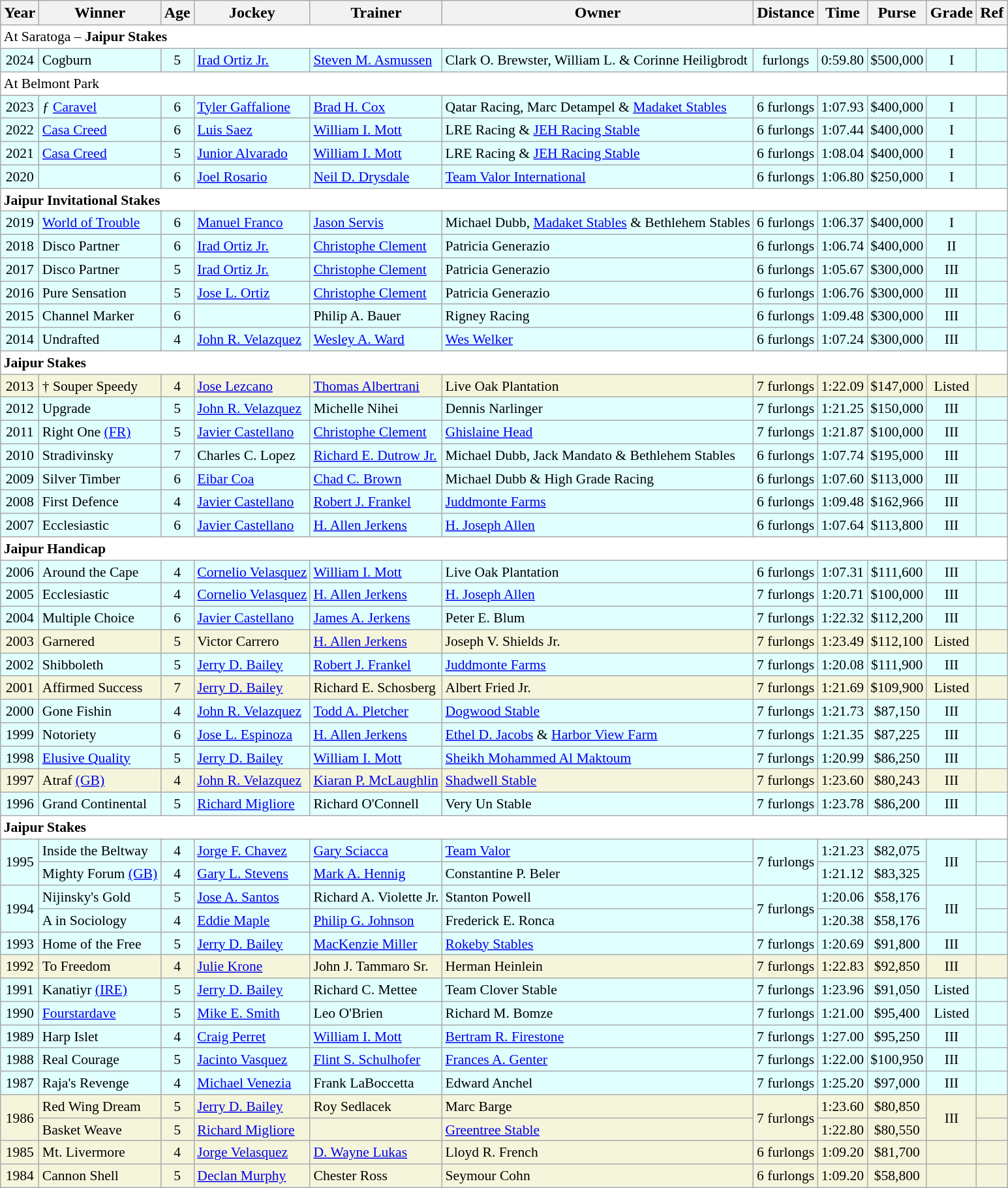<table class="wikitable sortable">
<tr>
<th>Year</th>
<th>Winner</th>
<th>Age</th>
<th>Jockey</th>
<th>Trainer</th>
<th>Owner</th>
<th>Distance</th>
<th>Time</th>
<th>Purse</th>
<th>Grade</th>
<th>Ref</th>
</tr>
<tr style="font-size:90%; background-color:white">
<td align="left" colspan=11>At Saratoga – <strong>Jaipur Stakes</strong></td>
</tr>
<tr style="font-size:90%; background-color:lightcyan">
<td align=center>2024</td>
<td>Cogburn</td>
<td align=center>5</td>
<td><a href='#'>Irad Ortiz Jr.</a></td>
<td><a href='#'>Steven M. Asmussen</a></td>
<td>Clark O. Brewster, William L. & Corinne Heiligbrodt</td>
<td align=center> furlongs</td>
<td align=center>0:59.80</td>
<td align=center>$500,000</td>
<td align=center>I</td>
<td></td>
</tr>
<tr style="font-size:90%; background-color:white">
<td align="left" colspan=11>At Belmont Park</td>
</tr>
<tr style="font-size:90%; background-color:lightcyan">
<td align=center>2023</td>
<td>ƒ <a href='#'>Caravel</a></td>
<td align=center>6</td>
<td><a href='#'>Tyler Gaffalione</a></td>
<td><a href='#'>Brad H. Cox</a></td>
<td>Qatar Racing, Marc Detampel & <a href='#'>Madaket Stables</a></td>
<td align=center>6 furlongs</td>
<td align=center>1:07.93</td>
<td align=center>$400,000</td>
<td align=center>I</td>
<td></td>
</tr>
<tr style="font-size:90%; background-color:lightcyan">
<td align=center>2022</td>
<td><a href='#'>Casa Creed</a></td>
<td align=center>6</td>
<td><a href='#'>Luis Saez</a></td>
<td><a href='#'>William I. Mott</a></td>
<td>LRE Racing & <a href='#'>JEH Racing Stable</a></td>
<td align=center>6 furlongs</td>
<td align=center>1:07.44</td>
<td align=center>$400,000</td>
<td align=center>I</td>
<td></td>
</tr>
<tr style="font-size:90%; background-color:lightcyan">
<td align=center>2021</td>
<td><a href='#'>Casa Creed</a></td>
<td align=center>5</td>
<td><a href='#'>Junior Alvarado</a></td>
<td><a href='#'>William I. Mott</a></td>
<td>LRE Racing & <a href='#'>JEH Racing Stable</a></td>
<td align=center>6 furlongs</td>
<td align=center>1:08.04</td>
<td align=center>$400,000</td>
<td align=center>I</td>
<td></td>
</tr>
<tr style="font-size:90%; background-color:lightcyan">
<td align=center>2020</td>
<td></td>
<td align=center>6</td>
<td><a href='#'>Joel Rosario</a></td>
<td><a href='#'>Neil D. Drysdale</a></td>
<td><a href='#'>Team Valor International</a></td>
<td align=center>6 furlongs</td>
<td align=center>1:06.80</td>
<td align=center>$250,000</td>
<td align=center>I</td>
<td></td>
</tr>
<tr style="font-size:90%; background-color:white">
<td align="left" colspan=11><strong>Jaipur Invitational Stakes</strong></td>
</tr>
<tr style="font-size:90%; background-color:lightcyan">
<td align=center>2019</td>
<td><a href='#'>World of Trouble</a></td>
<td align=center>6</td>
<td><a href='#'>Manuel Franco</a></td>
<td><a href='#'>Jason Servis</a></td>
<td>Michael Dubb, <a href='#'>Madaket Stables</a> & Bethlehem Stables</td>
<td align=center>6 furlongs</td>
<td align=center>1:06.37</td>
<td align=center>$400,000</td>
<td align=center>I</td>
<td></td>
</tr>
<tr style="font-size:90%; background-color:lightcyan">
<td align=center>2018</td>
<td>Disco Partner</td>
<td align=center>6</td>
<td><a href='#'>Irad Ortiz Jr.</a></td>
<td><a href='#'>Christophe Clement</a></td>
<td>Patricia Generazio</td>
<td align=center>6 furlongs</td>
<td align=center>1:06.74</td>
<td align=center>$400,000</td>
<td align=center>II</td>
<td></td>
</tr>
<tr style="font-size:90%; background-color:lightcyan">
<td align=center>2017</td>
<td>Disco Partner</td>
<td align=center>5</td>
<td><a href='#'>Irad Ortiz Jr.</a></td>
<td><a href='#'>Christophe Clement</a></td>
<td>Patricia Generazio</td>
<td align=center>6 furlongs</td>
<td align=center>1:05.67</td>
<td align=center>$300,000</td>
<td align=center>III</td>
<td></td>
</tr>
<tr style="font-size:90%; background-color:lightcyan">
<td align=center>2016</td>
<td>Pure Sensation</td>
<td align=center>5</td>
<td><a href='#'>Jose L. Ortiz</a></td>
<td><a href='#'>Christophe Clement</a></td>
<td>Patricia Generazio</td>
<td align=center>6 furlongs</td>
<td align=center>1:06.76</td>
<td align=center>$300,000</td>
<td align=center>III</td>
<td></td>
</tr>
<tr style="font-size:90%; background-color:lightcyan">
<td align=center>2015</td>
<td>Channel Marker</td>
<td align=center>6</td>
<td></td>
<td>Philip A. Bauer</td>
<td>Rigney Racing</td>
<td align=center>6 furlongs</td>
<td align=center>1:09.48</td>
<td align=center>$300,000</td>
<td align=center>III</td>
<td></td>
</tr>
<tr style="font-size:90%; background-color:lightcyan">
<td align=center>2014</td>
<td>Undrafted</td>
<td align=center>4</td>
<td><a href='#'>John R. Velazquez</a></td>
<td><a href='#'>Wesley A. Ward</a></td>
<td><a href='#'>Wes Welker</a></td>
<td align=center>6 furlongs</td>
<td align=center>1:07.24</td>
<td align=center>$300,000</td>
<td align=center>III</td>
<td></td>
</tr>
<tr style="font-size:90%; background-color:white">
<td align="left" colspan=11><strong>Jaipur Stakes</strong></td>
</tr>
<tr style="font-size:90%; background-color:beige">
<td align=center>2013</td>
<td>† Souper Speedy</td>
<td align=center>4</td>
<td><a href='#'>Jose Lezcano</a></td>
<td><a href='#'>Thomas Albertrani</a></td>
<td>Live Oak Plantation</td>
<td align=center>7 furlongs</td>
<td align=center>1:22.09</td>
<td align=center>$147,000</td>
<td align=center>Listed</td>
<td></td>
</tr>
<tr style="font-size:90%; background-color:lightcyan">
<td align=center>2012</td>
<td>Upgrade</td>
<td align=center>5</td>
<td><a href='#'>John R. Velazquez</a></td>
<td>Michelle Nihei</td>
<td>Dennis Narlinger</td>
<td align=center>7 furlongs</td>
<td align=center>1:21.25</td>
<td align=center>$150,000</td>
<td align=center>III</td>
<td></td>
</tr>
<tr style="font-size:90%; background-color:lightcyan">
<td align=center>2011</td>
<td>Right One <a href='#'>(FR)</a></td>
<td align=center>5</td>
<td><a href='#'>Javier Castellano</a></td>
<td><a href='#'>Christophe Clement</a></td>
<td><a href='#'>Ghislaine Head</a></td>
<td align=center>7 furlongs</td>
<td align=center>1:21.87</td>
<td align=center>$100,000</td>
<td align=center>III</td>
<td></td>
</tr>
<tr style="font-size:90%; background-color:lightcyan">
<td align=center>2010</td>
<td>Stradivinsky</td>
<td align=center>7</td>
<td>Charles C. Lopez</td>
<td><a href='#'>Richard E. Dutrow Jr.</a></td>
<td>Michael Dubb, Jack Mandato & Bethlehem Stables</td>
<td align=center>6 furlongs</td>
<td align=center>1:07.74</td>
<td align=center>$195,000</td>
<td align=center>III</td>
<td></td>
</tr>
<tr style="font-size:90%; background-color:lightcyan">
<td align=center>2009</td>
<td>Silver Timber</td>
<td align=center>6</td>
<td><a href='#'>Eibar Coa</a></td>
<td><a href='#'>Chad C. Brown</a></td>
<td>Michael Dubb & High Grade Racing</td>
<td align=center>6 furlongs</td>
<td align=center>1:07.60</td>
<td align=center>$113,000</td>
<td align=center>III</td>
<td></td>
</tr>
<tr style="font-size:90%; background-color:lightcyan">
<td align=center>2008</td>
<td>First Defence</td>
<td align=center>4</td>
<td><a href='#'>Javier Castellano</a></td>
<td><a href='#'>Robert J. Frankel</a></td>
<td><a href='#'>Juddmonte Farms</a></td>
<td align=center>6 furlongs</td>
<td align=center>1:09.48</td>
<td align=center>$162,966</td>
<td align=center>III</td>
<td></td>
</tr>
<tr style="font-size:90%; background-color:lightcyan">
<td align=center>2007</td>
<td>Ecclesiastic</td>
<td align=center>6</td>
<td><a href='#'>Javier Castellano</a></td>
<td><a href='#'>H. Allen Jerkens</a></td>
<td><a href='#'>H. Joseph Allen</a></td>
<td align=center>6 furlongs</td>
<td align=center>1:07.64</td>
<td align=center>$113,800</td>
<td align=center>III</td>
<td></td>
</tr>
<tr style="font-size:90%; background-color:white">
<td align="left" colspan=11><strong>Jaipur Handicap</strong></td>
</tr>
<tr style="font-size:90%; background-color:lightcyan">
<td align=center>2006</td>
<td>Around the Cape</td>
<td align=center>4</td>
<td><a href='#'>Cornelio Velasquez</a></td>
<td><a href='#'>William I. Mott</a></td>
<td>Live Oak Plantation</td>
<td align=center>6 furlongs</td>
<td align=center>1:07.31</td>
<td align=center>$111,600</td>
<td align=center>III</td>
<td></td>
</tr>
<tr style="font-size:90%; background-color:lightcyan">
<td align=center>2005</td>
<td>Ecclesiastic</td>
<td align=center>4</td>
<td><a href='#'>Cornelio Velasquez</a></td>
<td><a href='#'>H. Allen Jerkens</a></td>
<td><a href='#'>H. Joseph Allen</a></td>
<td align=center>7 furlongs</td>
<td align=center>1:20.71</td>
<td align=center>$100,000</td>
<td align=center>III</td>
<td></td>
</tr>
<tr style="font-size:90%; background-color:lightcyan">
<td align=center>2004</td>
<td>Multiple Choice</td>
<td align=center>6</td>
<td><a href='#'>Javier Castellano</a></td>
<td><a href='#'>James A. Jerkens</a></td>
<td>Peter E. Blum</td>
<td align=center>7 furlongs</td>
<td align=center>1:22.32</td>
<td align=center>$112,200</td>
<td align=center>III</td>
<td></td>
</tr>
<tr style="font-size:90%; background-color:beige">
<td align=center>2003</td>
<td>Garnered</td>
<td align=center>5</td>
<td>Victor Carrero</td>
<td><a href='#'>H. Allen Jerkens</a></td>
<td>Joseph V. Shields Jr.</td>
<td align=center>7 furlongs</td>
<td align=center>1:23.49</td>
<td align=center>$112,100</td>
<td align=center>Listed</td>
<td></td>
</tr>
<tr style="font-size:90%; background-color:lightcyan">
<td align=center>2002</td>
<td>Shibboleth</td>
<td align=center>5</td>
<td><a href='#'>Jerry D. Bailey</a></td>
<td><a href='#'>Robert J. Frankel</a></td>
<td><a href='#'>Juddmonte Farms</a></td>
<td align=center>7 furlongs</td>
<td align=center>1:20.08</td>
<td align=center>$111,900</td>
<td align=center>III</td>
<td></td>
</tr>
<tr style="font-size:90%; background-color:beige">
<td align=center>2001</td>
<td>Affirmed Success</td>
<td align=center>7</td>
<td><a href='#'>Jerry D. Bailey</a></td>
<td>Richard E. Schosberg</td>
<td>Albert Fried Jr.</td>
<td align=center>7 furlongs</td>
<td align=center>1:21.69</td>
<td align=center>$109,900</td>
<td align=center>Listed</td>
<td></td>
</tr>
<tr style="font-size:90%; background-color:lightcyan">
<td align=center>2000</td>
<td>Gone Fishin</td>
<td align=center>4</td>
<td><a href='#'>John R. Velazquez</a></td>
<td><a href='#'>Todd A. Pletcher</a></td>
<td><a href='#'>Dogwood Stable</a></td>
<td align=center>7 furlongs</td>
<td align=center>1:21.73</td>
<td align=center>$87,150</td>
<td align=center>III</td>
<td></td>
</tr>
<tr style="font-size:90%; background-color:lightcyan">
<td align=center>1999</td>
<td>Notoriety</td>
<td align=center>6</td>
<td><a href='#'>Jose L. Espinoza</a></td>
<td><a href='#'>H. Allen Jerkens</a></td>
<td><a href='#'>Ethel D. Jacobs</a> & <a href='#'>Harbor View Farm</a></td>
<td align=center>7 furlongs</td>
<td align=center>1:21.35</td>
<td align=center>$87,225</td>
<td align=center>III</td>
<td></td>
</tr>
<tr style="font-size:90%; background-color:lightcyan">
<td align=center>1998</td>
<td><a href='#'>Elusive Quality</a></td>
<td align=center>5</td>
<td><a href='#'>Jerry D. Bailey</a></td>
<td><a href='#'>William I. Mott</a></td>
<td><a href='#'>Sheikh Mohammed Al Maktoum</a></td>
<td align=center>7 furlongs</td>
<td align=center>1:20.99</td>
<td align=center>$86,250</td>
<td align=center>III</td>
<td></td>
</tr>
<tr style="font-size:90%; background-color:beige">
<td align=center>1997</td>
<td>Atraf <a href='#'>(GB)</a></td>
<td align=center>4</td>
<td><a href='#'>John R. Velazquez</a></td>
<td><a href='#'>Kiaran P. McLaughlin</a></td>
<td><a href='#'>Shadwell Stable</a></td>
<td align=center>7 furlongs</td>
<td align=center>1:23.60</td>
<td align=center>$80,243</td>
<td align=center>III</td>
<td></td>
</tr>
<tr style="font-size:90%; background-color:lightcyan">
<td align=center>1996</td>
<td>Grand Continental</td>
<td align=center>5</td>
<td><a href='#'>Richard Migliore</a></td>
<td>Richard O'Connell</td>
<td>Very Un Stable</td>
<td align=center>7 furlongs</td>
<td align=center>1:23.78</td>
<td align=center>$86,200</td>
<td align=center>III</td>
<td></td>
</tr>
<tr style="font-size:90%; background-color:white">
<td align="left" colspan=11><strong>Jaipur Stakes</strong></td>
</tr>
<tr style="font-size:90%; background-color:lightcyan">
<td align=center rowspan=2>1995</td>
<td>Inside the Beltway</td>
<td align=center>4</td>
<td><a href='#'>Jorge F. Chavez</a></td>
<td><a href='#'>Gary Sciacca</a></td>
<td><a href='#'>Team Valor</a></td>
<td align=center rowspan=2>7 furlongs</td>
<td align=center>1:21.23</td>
<td align=center>$82,075</td>
<td align=center rowspan=2>III</td>
<td></td>
</tr>
<tr style="font-size:90%; background-color:lightcyan">
<td>Mighty Forum <a href='#'>(GB)</a></td>
<td align=center>4</td>
<td><a href='#'>Gary L. Stevens</a></td>
<td><a href='#'>Mark A. Hennig</a></td>
<td>Constantine P. Beler</td>
<td align=center>1:21.12</td>
<td align=center>$83,325</td>
<td></td>
</tr>
<tr style="font-size:90%; background-color:lightcyan">
<td align=center rowspan=2>1994</td>
<td>Nijinsky's Gold</td>
<td align=center>5</td>
<td><a href='#'>Jose A. Santos</a></td>
<td>Richard A. Violette Jr.</td>
<td>Stanton Powell</td>
<td align=center rowspan=2>7 furlongs</td>
<td align=center>1:20.06</td>
<td align=center>$58,176</td>
<td align=center rowspan=2>III</td>
<td></td>
</tr>
<tr style="font-size:90%; background-color:lightcyan">
<td>A in Sociology</td>
<td align=center>4</td>
<td><a href='#'>Eddie Maple</a></td>
<td><a href='#'>Philip G. Johnson</a></td>
<td>Frederick E. Ronca</td>
<td align=center>1:20.38</td>
<td align=center>$58,176</td>
<td></td>
</tr>
<tr style="font-size:90%; background-color:lightcyan">
<td align=center>1993</td>
<td>Home of the Free</td>
<td align=center>5</td>
<td><a href='#'>Jerry D. Bailey</a></td>
<td><a href='#'>MacKenzie Miller</a></td>
<td><a href='#'>Rokeby Stables</a></td>
<td align=center>7 furlongs</td>
<td align=center>1:20.69</td>
<td align=center>$91,800</td>
<td align=center>III</td>
<td></td>
</tr>
<tr style="font-size:90%; background-color:beige">
<td align=center>1992</td>
<td>To Freedom</td>
<td align=center>4</td>
<td><a href='#'>Julie Krone</a></td>
<td>John J. Tammaro Sr.</td>
<td>Herman Heinlein</td>
<td align=center>7 furlongs</td>
<td align=center>1:22.83</td>
<td align=center>$92,850</td>
<td align=center>III</td>
<td></td>
</tr>
<tr style="font-size:90%; background-color:lightcyan">
<td align=center>1991</td>
<td>Kanatiyr <a href='#'>(IRE)</a></td>
<td align=center>5</td>
<td><a href='#'>Jerry D. Bailey</a></td>
<td>Richard C. Mettee</td>
<td>Team Clover Stable</td>
<td align=center>7 furlongs</td>
<td align=center>1:23.96</td>
<td align=center>$91,050</td>
<td align=center>Listed</td>
<td></td>
</tr>
<tr style="font-size:90%; background-color:lightcyan">
<td align=center>1990</td>
<td><a href='#'>Fourstardave</a></td>
<td align=center>5</td>
<td><a href='#'>Mike E. Smith</a></td>
<td>Leo O'Brien</td>
<td>Richard M. Bomze</td>
<td align=center>7 furlongs</td>
<td align=center>1:21.00</td>
<td align=center>$95,400</td>
<td align=center>Listed</td>
<td></td>
</tr>
<tr style="font-size:90%; background-color:lightcyan">
<td align=center>1989</td>
<td>Harp Islet</td>
<td align=center>4</td>
<td><a href='#'>Craig Perret</a></td>
<td><a href='#'>William I. Mott</a></td>
<td><a href='#'>Bertram R. Firestone</a></td>
<td align=center>7 furlongs</td>
<td align=center>1:27.00</td>
<td align=center>$95,250</td>
<td align=center>III</td>
<td></td>
</tr>
<tr style="font-size:90%; background-color:lightcyan">
<td align=center>1988</td>
<td>Real Courage</td>
<td align=center>5</td>
<td><a href='#'>Jacinto Vasquez</a></td>
<td><a href='#'>Flint S. Schulhofer</a></td>
<td><a href='#'>Frances A. Genter</a></td>
<td align=center>7 furlongs</td>
<td align=center>1:22.00</td>
<td align=center>$100,950</td>
<td align=center>III</td>
<td></td>
</tr>
<tr style="font-size:90%; background-color:lightcyan">
<td align=center>1987</td>
<td>Raja's Revenge</td>
<td align=center>4</td>
<td><a href='#'>Michael Venezia</a></td>
<td>Frank LaBoccetta</td>
<td>Edward Anchel</td>
<td align=center>7 furlongs</td>
<td align=center>1:25.20</td>
<td align=center>$97,000</td>
<td align=center>III</td>
<td></td>
</tr>
<tr style="font-size:90%; background-color:beige">
<td align=center rowspan=2>1986</td>
<td>Red Wing Dream</td>
<td align=center>5</td>
<td><a href='#'>Jerry D. Bailey</a></td>
<td>Roy Sedlacek</td>
<td>Marc Barge</td>
<td align=center rowspan=2>7 furlongs</td>
<td align=center>1:23.60</td>
<td align=center>$80,850</td>
<td align=center rowspan=2>III</td>
<td></td>
</tr>
<tr style="font-size:90%; background-color:beige">
<td>Basket Weave</td>
<td align=center>5</td>
<td><a href='#'>Richard Migliore</a></td>
<td></td>
<td><a href='#'>Greentree Stable</a></td>
<td align=center>1:22.80</td>
<td align=center>$80,550</td>
<td></td>
</tr>
<tr style="font-size:90%; background-color:beige">
<td align=center>1985</td>
<td>Mt. Livermore</td>
<td align=center>4</td>
<td><a href='#'>Jorge Velasquez</a></td>
<td><a href='#'>D. Wayne Lukas</a></td>
<td>Lloyd R. French</td>
<td align=center>6 furlongs</td>
<td align=center>1:09.20</td>
<td align=center>$81,700</td>
<td align=center></td>
<td></td>
</tr>
<tr style="font-size:90%; background-color:beige">
<td align=center>1984</td>
<td>Cannon Shell</td>
<td align=center>5</td>
<td><a href='#'>Declan Murphy</a></td>
<td>Chester Ross</td>
<td>Seymour Cohn</td>
<td align=center>6 furlongs</td>
<td align=center>1:09.20</td>
<td align=center>$58,800</td>
<td align=center></td>
<td></td>
</tr>
</table>
